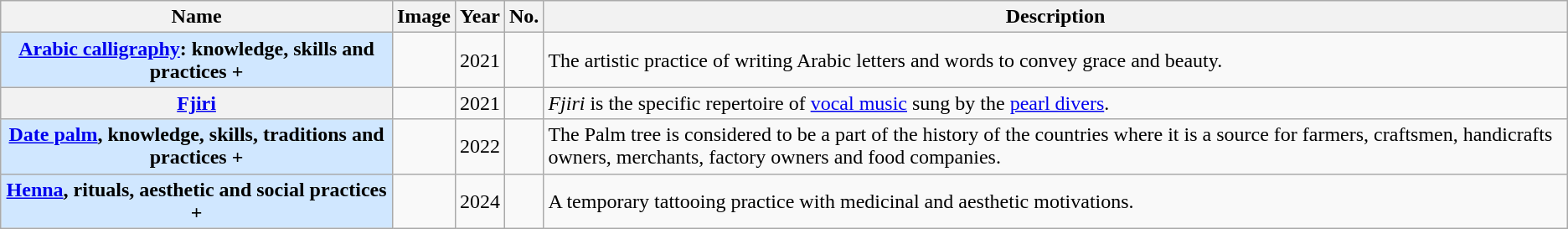<table class="wikitable sortable plainrowheaders">
<tr>
<th style="width:25%">Name</th>
<th class="unsortable">Image</th>
<th>Year</th>
<th>No.</th>
<th class="unsortable">Description</th>
</tr>
<tr>
<th scope="row" style="background:#D0E7FF;"><a href='#'>Arabic calligraphy</a>: knowledge, skills and practices +</th>
<td></td>
<td>2021</td>
<td></td>
<td>The artistic practice of writing Arabic letters and words to convey grace and beauty.</td>
</tr>
<tr>
<th scope="row"><a href='#'>Fjiri</a></th>
<td></td>
<td>2021</td>
<td></td>
<td><em>Fjiri</em> is the specific repertoire of <a href='#'>vocal music</a> sung by the <a href='#'>pearl divers</a>.</td>
</tr>
<tr>
<th scope="row" style="background:#D0E7FF;"><a href='#'>Date palm</a>, knowledge, skills, traditions and practices +</th>
<td></td>
<td>2022</td>
<td></td>
<td>The Palm tree is considered to be a part of the history of the countries where it is a source for farmers, craftsmen, handicrafts owners, merchants, factory owners and food companies.</td>
</tr>
<tr>
<th scope="row" style="background:#D0E7FF;"><a href='#'>Henna</a>, rituals, aesthetic and social practices +</th>
<td></td>
<td>2024</td>
<td></td>
<td>A temporary tattooing practice with medicinal and aesthetic motivations.</td>
</tr>
</table>
